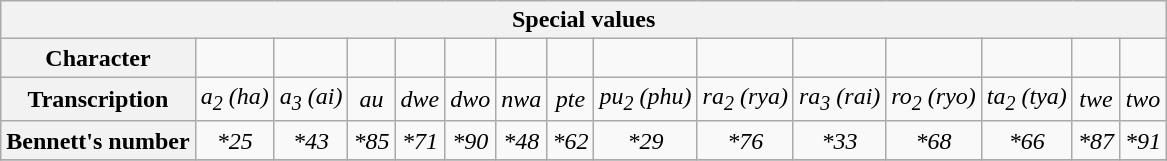<table class="wikitable" style="text-align:center;">
<tr>
<th colspan=30>Special values</th>
</tr>
<tr>
<th>Character</th>
<td style="font-size: 200%;"> </td>
<td style="font-size: 200%;"> </td>
<td style="font-size: 200%;"> </td>
<td style="font-size: 200%;"> </td>
<td style="font-size: 200%;"> </td>
<td style="font-size: 200%;"> </td>
<td style="font-size: 200%;"> </td>
<td style="font-size: 200%;"> </td>
<td style="font-size: 200%;"> </td>
<td style="font-size: 200%;"> </td>
<td style="font-size: 200%;"> </td>
<td style="font-size: 200%;"> </td>
<td style="font-size: 200%;"> </td>
<td style="font-size: 200%;"> </td>
</tr>
<tr>
<th>Transcription</th>
<td><em>a<sub>2</sub> (ha)</em></td>
<td><em>a<sub>3</sub> (ai)</em></td>
<td><em>au</em></td>
<td><em>dwe</em></td>
<td><em>dwo</em></td>
<td><em>nwa</em></td>
<td><em>pte</em></td>
<td><em>pu<sub>2</sub> (phu)</em></td>
<td><em>ra<sub>2</sub> (rya)</em></td>
<td><em>ra<sub>3</sub> (rai)</em></td>
<td><em>ro<sub>2</sub> (ryo)</em></td>
<td><em>ta<sub>2</sub> (tya)</em></td>
<td><em>twe</em></td>
<td><em>two</em></td>
</tr>
<tr>
<th>Bennett's number</th>
<td><em>*25</em></td>
<td><em>*43</em></td>
<td><em>*85</em></td>
<td><em>*71</em></td>
<td><em>*90</em></td>
<td><em>*48</em></td>
<td><em>*62</em></td>
<td><em>*29</em></td>
<td><em>*76</em></td>
<td><em>*33</em></td>
<td><em>*68</em></td>
<td><em>*66</em></td>
<td><em>*87</em></td>
<td><em>*91</em></td>
</tr>
<tr>
</tr>
</table>
